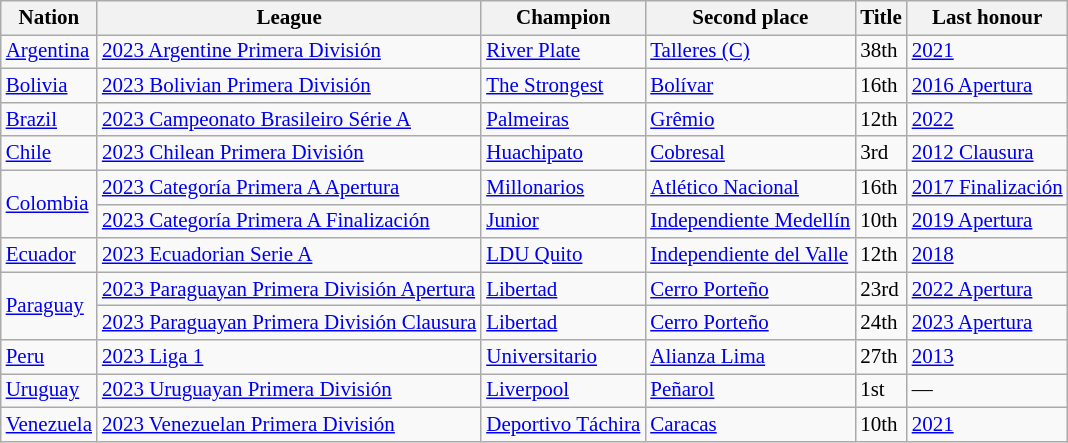<table class=wikitable style="font-size:14px">
<tr>
<th>Nation</th>
<th>League</th>
<th>Champion</th>
<th>Second place</th>
<th data-sort-type="number">Title</th>
<th>Last honour</th>
</tr>
<tr>
<td> <a href='#'>Argentina</a></td>
<td><a href='#'>2023 Argentine Primera División</a></td>
<td><a href='#'>River Plate</a></td>
<td><a href='#'>Talleres (C)</a></td>
<td>38th</td>
<td><a href='#'>2021</a></td>
</tr>
<tr>
<td> <a href='#'>Bolivia</a></td>
<td><a href='#'>2023 Bolivian Primera División</a></td>
<td><a href='#'>The Strongest</a></td>
<td><a href='#'>Bolívar</a></td>
<td>16th</td>
<td><a href='#'>2016 Apertura</a></td>
</tr>
<tr>
<td> <a href='#'>Brazil</a></td>
<td><a href='#'>2023 Campeonato Brasileiro Série A</a></td>
<td><a href='#'>Palmeiras</a></td>
<td><a href='#'>Grêmio</a></td>
<td>12th</td>
<td><a href='#'>2022</a></td>
</tr>
<tr>
<td> <a href='#'>Chile</a></td>
<td><a href='#'>2023 Chilean Primera División</a></td>
<td><a href='#'>Huachipato</a></td>
<td><a href='#'>Cobresal</a></td>
<td>3rd</td>
<td><a href='#'>2012 Clausura</a></td>
</tr>
<tr>
<td rowspan=2> <a href='#'>Colombia</a></td>
<td><a href='#'>2023 Categoría Primera A Apertura</a></td>
<td><a href='#'>Millonarios</a></td>
<td><a href='#'>Atlético Nacional</a></td>
<td>16th</td>
<td><a href='#'>2017 Finalización</a></td>
</tr>
<tr>
<td><a href='#'>2023 Categoría Primera A Finalización</a></td>
<td><a href='#'>Junior</a></td>
<td><a href='#'>Independiente Medellín</a></td>
<td>10th</td>
<td><a href='#'>2019 Apertura</a></td>
</tr>
<tr>
<td> <a href='#'>Ecuador</a></td>
<td><a href='#'>2023 Ecuadorian Serie A</a></td>
<td><a href='#'>LDU Quito</a></td>
<td><a href='#'>Independiente del Valle</a></td>
<td>12th</td>
<td><a href='#'>2018</a></td>
</tr>
<tr>
<td rowspan=2> <a href='#'>Paraguay</a></td>
<td><a href='#'>2023 Paraguayan Primera División Apertura</a></td>
<td><a href='#'>Libertad</a></td>
<td><a href='#'>Cerro Porteño</a></td>
<td>23rd</td>
<td><a href='#'>2022 Apertura</a></td>
</tr>
<tr>
<td><a href='#'>2023 Paraguayan Primera División Clausura</a></td>
<td><a href='#'>Libertad</a></td>
<td><a href='#'>Cerro Porteño</a></td>
<td>24th</td>
<td><a href='#'>2023 Apertura</a></td>
</tr>
<tr>
<td> <a href='#'>Peru</a></td>
<td><a href='#'>2023 Liga 1</a></td>
<td><a href='#'>Universitario</a></td>
<td><a href='#'>Alianza Lima</a></td>
<td>27th</td>
<td><a href='#'>2013</a></td>
</tr>
<tr>
<td> <a href='#'>Uruguay</a></td>
<td><a href='#'>2023 Uruguayan Primera División</a></td>
<td><a href='#'>Liverpool</a></td>
<td><a href='#'>Peñarol</a></td>
<td>1st</td>
<td>—</td>
</tr>
<tr>
<td> <a href='#'>Venezuela</a></td>
<td><a href='#'>2023 Venezuelan Primera División</a></td>
<td><a href='#'>Deportivo Táchira</a></td>
<td><a href='#'>Caracas</a></td>
<td>10th</td>
<td><a href='#'>2021</a></td>
</tr>
</table>
